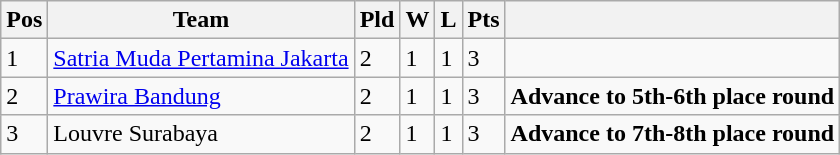<table class="wikitable">
<tr>
<th>Pos</th>
<th>Team</th>
<th>Pld</th>
<th>W</th>
<th>L</th>
<th>Pts</th>
<th></th>
</tr>
<tr>
<td>1</td>
<td><a href='#'>Satria Muda Pertamina Jakarta</a></td>
<td>2</td>
<td>1</td>
<td>1</td>
<td>3</td>
<td></td>
</tr>
<tr>
<td>2</td>
<td><a href='#'>Prawira Bandung</a></td>
<td>2</td>
<td>1</td>
<td>1</td>
<td>3</td>
<td><strong>Advance to 5th-6th place round</strong></td>
</tr>
<tr>
<td>3</td>
<td>Louvre Surabaya</td>
<td>2</td>
<td>1</td>
<td>1</td>
<td>3</td>
<td><strong>Advance to 7th-8th place round</strong></td>
</tr>
</table>
